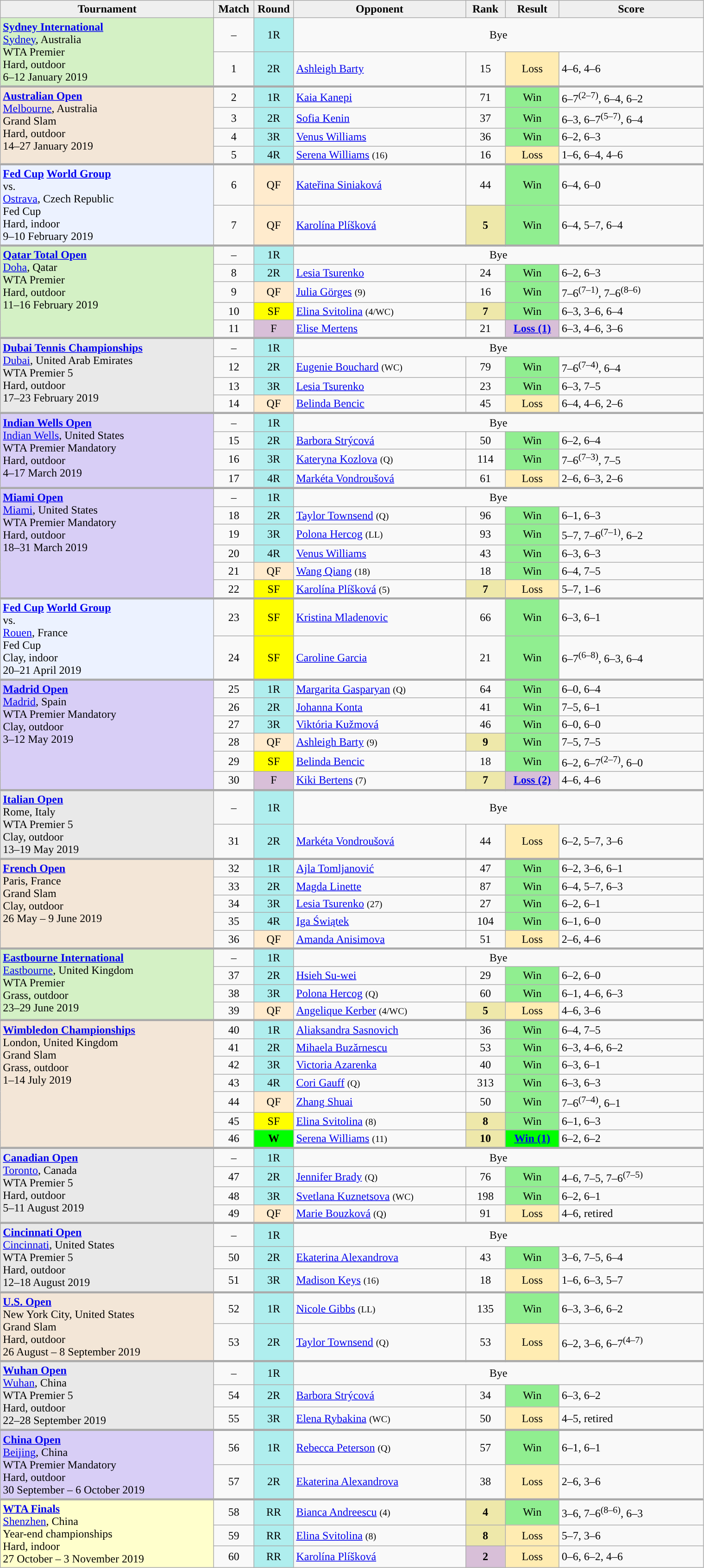<table class="wikitable">
<tr style="background:#efefef;font-weight:bold;text-align:center">
<td style="width:300px;">Tournament</td>
<td style="width:50px;">Match</td>
<td style="width:50px;">Round</td>
<td style="width:240px;">Opponent</td>
<td style="width:50px;">Rank</td>
<td style="width:70px;">Result</td>
<td style="width:200px;">Score</td>
</tr>
<tr>
<td rowspan="2" style="background:#D4F1C5; text-align:left; vertical-align:top"><strong><a href='#'>Sydney International</a></strong><br><a href='#'>Sydney</a>, Australia<br>WTA Premier<br>Hard, outdoor<br> 6–12 January 2019</td>
<td style="text-align:center">–</td>
<td style="text-align:center; background:#afeeee;">1R</td>
<td colspan="4" style="text-align:center;">Bye</td>
</tr>
<tr>
<td style="text-align:center">1</td>
<td style="text-align:center; background:#afeeee;">2R</td>
<td> <a href='#'>Ashleigh Barty</a></td>
<td style="text-align:center">15</td>
<td style="text-align:center; background:#ffecb2">Loss</td>
<td>4–6, 4–6</td>
</tr>
<tr style="border-top:3px solid #aaaaaa">
<td rowspan="4" style="background:#f3e6d7; text-align:left; vertical-align:top"><strong><a href='#'>Australian Open</a></strong><br> <a href='#'>Melbourne</a>, Australia<br>Grand Slam<br>Hard, outdoor<br>14–27 January 2019</td>
<td style="text-align:center">2</td>
<td style="text-align:center; background:#afeeee">1R</td>
<td> <a href='#'>Kaia Kanepi</a></td>
<td style="text-align:center">71</td>
<td style="text-align:center; background:lightgreen">Win</td>
<td>6–7<sup>(2–7)</sup>, 6–4, 6–2</td>
</tr>
<tr>
<td style="text-align:center">3</td>
<td style="text-align:center; background:#afeeee">2R</td>
<td> <a href='#'>Sofia Kenin</a></td>
<td style="text-align:center">37</td>
<td style="text-align:center; background:lightgreen">Win</td>
<td>6–3, 6–7<sup>(5–7)</sup>, 6–4</td>
</tr>
<tr>
<td style="text-align:center">4</td>
<td style="text-align:center; background:#afeeee">3R</td>
<td> <a href='#'>Venus Williams</a></td>
<td style="text-align:center">36</td>
<td style="text-align:center; background:lightgreen">Win</td>
<td>6–2, 6–3</td>
</tr>
<tr>
<td style="text-align:center">5</td>
<td style="text-align:center; background:#afeeee">4R</td>
<td> <a href='#'>Serena Williams</a> <small>(16)</small></td>
<td style="text-align:center">16</td>
<td style="text-align:center; background:#ffecb2">Loss</td>
<td>1–6, 6–4, 4–6</td>
</tr>
<tr style="border-top:3px solid #aaaaaa">
<td rowspan="2" style="background:#ecf2ff; text-align:left; vertical-align:top;"><strong><a href='#'>Fed Cup</a> <a href='#'>World Group</a></strong><br> vs. <br> <a href='#'>Ostrava</a>, Czech Republic<br>Fed Cup<br>Hard, indoor<br>9–10 February 2019</td>
<td style="text-align:center">6</td>
<td style="text-align:center; background:#ffebcd">QF</td>
<td> <a href='#'>Kateřina Siniaková</a></td>
<td style="text-align:center">44</td>
<td style="text-align:center; background:lightgreen">Win</td>
<td>6–4, 6–0</td>
</tr>
<tr>
<td style="text-align:center">7</td>
<td style="text-align:center; background:#ffebcd">QF</td>
<td> <a href='#'>Karolína Plíšková</a></td>
<td style="text-align:center; background:#EEE8AA"><strong>5</strong></td>
<td style="text-align:center; background:lightgreen">Win</td>
<td>6–4, 5–7, 6–4</td>
</tr>
<tr style="border-top:3px solid #aaaaaa">
<td rowspan="5" style="background:#D4F1C5; text-align:left; vertical-align:top"><strong><a href='#'>Qatar Total Open</a></strong><br><a href='#'>Doha</a>, Qatar<br>WTA Premier<br>Hard, outdoor<br>11–16 February 2019</td>
<td style="text-align:center">–</td>
<td style="text-align:center; background:#afeeee;">1R</td>
<td colspan="4" style="text-align:center;">Bye</td>
</tr>
<tr>
<td style="text-align:center">8</td>
<td style="text-align:center; background:#afeeee;">2R</td>
<td> <a href='#'>Lesia Tsurenko</a></td>
<td style="text-align:center">24</td>
<td style="text-align:center; background:lightgreen">Win</td>
<td>6–2, 6–3</td>
</tr>
<tr>
<td style="text-align:center">9</td>
<td style="text-align:center; background:#ffebcd">QF</td>
<td> <a href='#'>Julia Görges</a> <small>(9)</small></td>
<td style="text-align:center">16</td>
<td style="text-align:center; background:lightgreen">Win</td>
<td>7–6<sup>(7–1)</sup>, 7–6<sup>(8–6)</sup></td>
</tr>
<tr>
<td style="text-align:center">10</td>
<td style="text-align:center; background:yellow">SF</td>
<td> <a href='#'>Elina Svitolina</a> <small>(4/WC)</small></td>
<td style="text-align:center; background:#EEE8AA"><strong>7</strong></td>
<td style="text-align:center; background:lightgreen">Win</td>
<td>6–3, 3–6, 6–4</td>
</tr>
<tr>
<td style="text-align:center">11</td>
<td style="text-align:center; background:thistle">F</td>
<td> <a href='#'>Elise Mertens</a></td>
<td style="text-align:center">21</td>
<td style="text-align:center; background:thistle"><strong><a href='#'>Loss (1)</a></strong></td>
<td>6–3, 4–6, 3–6</td>
</tr>
<tr style="border-top:3px solid #aaaaaa">
<td rowspan="4" style="background:#E9E9E9; text-align:left; vertical-align:top"><strong><a href='#'>Dubai Tennis Championships</a></strong><br> <a href='#'>Dubai</a>, United Arab Emirates<br>WTA Premier 5<br>Hard, outdoor<br>17–23 February 2019</td>
<td style="text-align:center">–</td>
<td style="text-align:center; background:#afeeee;">1R</td>
<td colspan="4" style="text-align:center;">Bye</td>
</tr>
<tr>
<td style="text-align:center">12</td>
<td style="text-align:center; background:#afeeee;">2R</td>
<td> <a href='#'>Eugenie Bouchard</a> <small>(WC)</small></td>
<td style="text-align:center">79</td>
<td style="text-align:center; background:lightgreen">Win</td>
<td>7–6<sup>(7–4)</sup>, 6–4</td>
</tr>
<tr>
<td style="text-align:center">13</td>
<td style="text-align:center; background:#afeeee;">3R</td>
<td> <a href='#'>Lesia Tsurenko</a></td>
<td style="text-align:center">23</td>
<td style="text-align:center; background:lightgreen">Win</td>
<td>6–3, 7–5</td>
</tr>
<tr>
<td style="text-align:center">14</td>
<td style="text-align:center; background:#ffebcd">QF</td>
<td> <a href='#'>Belinda Bencic</a></td>
<td style="text-align:center">45</td>
<td style="text-align:center; background:#ffecb2">Loss</td>
<td>6–4, 4–6, 2–6</td>
</tr>
<tr style="border-top:3px solid #aaaaaa">
<td rowspan="4" style="background:#d8cef6; text-align:left; vertical-align:top"><strong><a href='#'>Indian Wells Open</a></strong><br> <a href='#'>Indian Wells</a>, United States<br>WTA Premier Mandatory<br>Hard, outdoor<br>4–17 March 2019</td>
<td style="text-align:center">–</td>
<td style="text-align:center; background:#afeeee;">1R</td>
<td colspan="4" style="text-align:center;">Bye</td>
</tr>
<tr>
<td style="text-align:center">15</td>
<td style="text-align:center; background:#afeeee;">2R</td>
<td> <a href='#'>Barbora Strýcová</a></td>
<td style="text-align:center">50</td>
<td style="text-align:center; background:lightgreen">Win</td>
<td>6–2, 6–4</td>
</tr>
<tr>
<td style="text-align:center">16</td>
<td style="text-align:center; background:#afeeee;">3R</td>
<td> <a href='#'>Kateryna Kozlova</a> <small>(Q)</small></td>
<td style="text-align:center">114</td>
<td style="text-align:center; background:lightgreen">Win</td>
<td>7–6<sup>(7–3)</sup>, 7–5</td>
</tr>
<tr>
<td style="text-align:center">17</td>
<td style="text-align:center; background:#afeeee;">4R</td>
<td> <a href='#'>Markéta Vondroušová</a></td>
<td style="text-align:center">61</td>
<td style="text-align:center; background:#ffecb2">Loss</td>
<td>2–6, 6–3, 2–6</td>
</tr>
<tr style="border-top:3px solid #aaaaaa">
<td rowspan="6" style="background:#d8cef6; text-align:left; vertical-align:top"><strong><a href='#'>Miami Open</a></strong><br> <a href='#'>Miami</a>, United States<br>WTA Premier Mandatory<br>Hard, outdoor<br>18–31 March 2019</td>
<td style="text-align:center">–</td>
<td style="text-align:center; background:#afeeee;">1R</td>
<td colspan="4" style="text-align:center;">Bye</td>
</tr>
<tr>
<td style="text-align:center">18</td>
<td style="text-align:center; background:#afeeee;">2R</td>
<td> <a href='#'>Taylor Townsend</a> <small>(Q)</small></td>
<td style="text-align:center">96</td>
<td style="text-align:center; background:lightgreen">Win</td>
<td>6–1, 6–3</td>
</tr>
<tr>
<td style="text-align:center">19</td>
<td style="text-align:center; background:#afeeee;">3R</td>
<td> <a href='#'>Polona Hercog</a> <small>(LL)</small></td>
<td style="text-align:center">93</td>
<td style="text-align:center; background:lightgreen">Win</td>
<td>5–7, 7–6<sup>(7–1)</sup>, 6–2</td>
</tr>
<tr>
<td style="text-align:center">20</td>
<td style="text-align:center; background:#afeeee;">4R</td>
<td> <a href='#'>Venus Williams</a></td>
<td style="text-align:center">43</td>
<td style="text-align:center; background:lightgreen">Win</td>
<td>6–3, 6–3</td>
</tr>
<tr>
<td style="text-align:center">21</td>
<td style="text-align:center; background:#ffebcd">QF</td>
<td> <a href='#'>Wang Qiang</a> <small>(18)</small></td>
<td style="text-align:center">18</td>
<td style="text-align:center; background:lightgreen">Win</td>
<td>6–4, 7–5</td>
</tr>
<tr>
<td style="text-align:center">22</td>
<td style="text-align:center; background:yellow">SF</td>
<td> <a href='#'>Karolína Plíšková</a> <small>(5)</small></td>
<td style="text-align:center; background:#EEE8AA"><strong>7</strong></td>
<td style="text-align:center; background:#ffecb2">Loss</td>
<td>5–7, 1–6</td>
</tr>
<tr style="border-top:3px solid #aaaaaa">
<td rowspan="2" style="background:#ecf2ff; text-align:left; vertical-align:top;"><strong><a href='#'>Fed Cup</a> <a href='#'>World Group</a></strong><br> vs. <br> <a href='#'>Rouen</a>, France<br>Fed Cup<br>Clay, indoor<br>20–21 April 2019</td>
<td style="text-align:center">23</td>
<td style="text-align:center; background:yellow">SF</td>
<td> <a href='#'>Kristina Mladenovic</a></td>
<td style="text-align:center">66</td>
<td style="text-align:center; background:lightgreen">Win</td>
<td>6–3, 6–1</td>
</tr>
<tr>
<td style="text-align:center">24</td>
<td style="text-align:center; background:yellow">SF</td>
<td> <a href='#'>Caroline Garcia</a></td>
<td style="text-align:center">21</td>
<td style="text-align:center; background:lightgreen">Win</td>
<td>6–7<sup>(6–8)</sup>, 6–3, 6–4</td>
</tr>
<tr style="border-top:3px solid #aaaaaa">
<td rowspan="6" style="background:#d8cef6; text-align:left; vertical-align:top"><strong><a href='#'>Madrid Open</a></strong><br> <a href='#'>Madrid</a>, Spain<br>WTA Premier Mandatory<br>Clay, outdoor<br>3–12 May 2019</td>
<td style="text-align:center">25</td>
<td style="text-align:center; background:#afeeee;">1R</td>
<td> <a href='#'>Margarita Gasparyan</a> <small>(Q)</small></td>
<td style="text-align:center">64</td>
<td style="text-align:center; background:lightgreen">Win</td>
<td>6–0, 6–4</td>
</tr>
<tr>
<td style="text-align:center">26</td>
<td style="text-align:center; background:#afeeee;">2R</td>
<td> <a href='#'>Johanna Konta</a></td>
<td style="text-align:center">41</td>
<td style="text-align:center; background:lightgreen">Win</td>
<td>7–5, 6–1</td>
</tr>
<tr>
<td style="text-align:center">27</td>
<td style="text-align:center; background:#afeeee;">3R</td>
<td> <a href='#'>Viktória Kužmová</a></td>
<td style="text-align:center">46</td>
<td style="text-align:center; background:lightgreen">Win</td>
<td>6–0, 6–0</td>
</tr>
<tr>
<td style="text-align:center">28</td>
<td style="text-align:center; background:#ffebcd">QF</td>
<td> <a href='#'>Ashleigh Barty</a> <small>(9)</small></td>
<td style="text-align:center; background:#EEE8AA"><strong>9</strong></td>
<td style="text-align:center; background:lightgreen">Win</td>
<td>7–5, 7–5</td>
</tr>
<tr>
<td style="text-align:center">29</td>
<td style="text-align:center; background:yellow">SF</td>
<td> <a href='#'>Belinda Bencic</a></td>
<td style="text-align:center">18</td>
<td style="text-align:center; background:lightgreen">Win</td>
<td>6–2, 6–7<sup>(2–7)</sup>, 6–0</td>
</tr>
<tr>
<td style="text-align:center">30</td>
<td style="text-align:center; background:thistle">F</td>
<td> <a href='#'>Kiki Bertens</a> <small>(7)</small></td>
<td style="text-align:center; background:#EEE8AA"><strong>7</strong></td>
<td style="text-align:center; background:thistle"><strong><a href='#'>Loss (2)</a></strong></td>
<td>4–6, 4–6</td>
</tr>
<tr style="border-top:3px solid #aaaaaa">
<td rowspan="2" style="background:#E9E9E9; text-align:left; vertical-align:top"><strong><a href='#'>Italian Open</a></strong><br> Rome, Italy<br>WTA Premier 5<br>Clay, outdoor<br>13–19 May 2019</td>
<td style="text-align:center">–</td>
<td style="text-align:center; background:#afeeee;">1R</td>
<td colspan=4 align=center>Bye</td>
</tr>
<tr>
<td style="text-align:center">31</td>
<td style="text-align:center; background:#afeeee;">2R</td>
<td> <a href='#'>Markéta Vondroušová</a></td>
<td style="text-align:center">44</td>
<td style="text-align:center; background:#ffecb2">Loss</td>
<td>6–2, 5–7, 3–6</td>
</tr>
<tr style="border-top:3px solid #aaaaaa">
<td rowspan="5" style="background:#f3e6d7; text-align:left; vertical-align:top"><strong><a href='#'>French Open</a></strong><br> Paris, France<br>Grand Slam<br>Clay, outdoor<br>26 May – 9 June 2019</td>
<td style="text-align:center">32</td>
<td style="text-align:center; background:#afeeee">1R</td>
<td> <a href='#'>Ajla Tomljanović</a></td>
<td style="text-align:center">47</td>
<td style="text-align:center; background:lightgreen">Win</td>
<td>6–2, 3–6, 6–1</td>
</tr>
<tr>
<td style="text-align:center">33</td>
<td style="text-align:center; background:#afeeee">2R</td>
<td> <a href='#'>Magda Linette</a></td>
<td style="text-align:center">87</td>
<td style="text-align:center; background:lightgreen">Win</td>
<td>6–4, 5–7, 6–3</td>
</tr>
<tr>
<td style="text-align:center">34</td>
<td style="text-align:center; background:#afeeee">3R</td>
<td> <a href='#'>Lesia Tsurenko</a> <small>(27)</small></td>
<td style="text-align:center">27</td>
<td style="text-align:center; background:lightgreen">Win</td>
<td>6–2, 6–1</td>
</tr>
<tr>
<td style="text-align:center">35</td>
<td style="text-align:center; background:#afeeee;">4R</td>
<td> <a href='#'>Iga Świątek</a></td>
<td style="text-align:center">104</td>
<td style="text-align:center; background:lightgreen">Win</td>
<td>6–1, 6–0</td>
</tr>
<tr>
<td style="text-align:center">36</td>
<td style="text-align:center; background:#ffebcd">QF</td>
<td> <a href='#'>Amanda Anisimova</a></td>
<td style="text-align:center">51</td>
<td style="text-align:center; background:#ffecb2">Loss</td>
<td>2–6, 4–6</td>
</tr>
<tr style="border-top:3px solid #aaaaaa">
<td rowspan="4" style="background:#D4F1C5; text-align:left; vertical-align:top"><strong><a href='#'>Eastbourne International</a></strong><br><a href='#'>Eastbourne</a>, United Kingdom<br>WTA Premier<br>Grass, outdoor<br>23–29 June 2019</td>
<td style="text-align:center">–</td>
<td style="text-align:center; background:#afeeee;">1R</td>
<td colspan="4" style="text-align:center;">Bye</td>
</tr>
<tr>
<td style="text-align:center">37</td>
<td style="text-align:center; background:#afeeee;">2R</td>
<td> <a href='#'>Hsieh Su-wei</a></td>
<td style="text-align:center">29</td>
<td style="text-align:center; background:lightgreen">Win</td>
<td>6–2, 6–0</td>
</tr>
<tr>
<td style="text-align:center">38</td>
<td style="text-align:center; background:#afeeee">3R</td>
<td> <a href='#'>Polona Hercog</a> <small>(Q)</small></td>
<td style="text-align:center">60</td>
<td style="text-align:center; background:lightgreen">Win</td>
<td>6–1, 4–6, 6–3</td>
</tr>
<tr>
<td style="text-align:center">39</td>
<td style="text-align:center; background:#ffebcd">QF</td>
<td> <a href='#'>Angelique Kerber</a> <small>(4/WC)</small></td>
<td style="text-align:center; background:#EEE8AA"><strong>5</strong></td>
<td style="text-align:center; background:#ffecb2">Loss</td>
<td>4–6, 3–6</td>
</tr>
<tr style="border-top:3px solid #aaaaaa">
<td rowspan="7" style="background:#f3e6d7; text-align:left; vertical-align:top"><strong><a href='#'>Wimbledon Championships</a></strong><br> London, United Kingdom<br>Grand Slam<br>Grass, outdoor<br>1–14 July 2019</td>
<td style="text-align:center">40</td>
<td style="text-align:center; background:#afeeee">1R</td>
<td> <a href='#'>Aliaksandra Sasnovich</a></td>
<td style="text-align:center">36</td>
<td style="text-align:center; background:lightgreen">Win</td>
<td>6–4, 7–5</td>
</tr>
<tr>
<td style="text-align:center">41</td>
<td style="text-align:center; background:#afeeee">2R</td>
<td> <a href='#'>Mihaela Buzărnescu</a></td>
<td style="text-align:center">53</td>
<td style="text-align:center; background:lightgreen">Win</td>
<td>6–3, 4–6, 6–2</td>
</tr>
<tr>
<td style="text-align:center">42</td>
<td style="text-align:center; background:#afeeee">3R</td>
<td> <a href='#'>Victoria Azarenka</a></td>
<td style="text-align:center">40</td>
<td style="text-align:center; background:lightgreen">Win</td>
<td>6–3, 6–1</td>
</tr>
<tr>
<td style="text-align:center">43</td>
<td style="text-align:center; background:#afeeee">4R</td>
<td> <a href='#'>Cori Gauff</a> <small>(Q)</small></td>
<td style="text-align:center">313</td>
<td style="text-align:center; background:lightgreen">Win</td>
<td>6–3, 6–3</td>
</tr>
<tr>
<td style="text-align:center">44</td>
<td style="text-align:center; background:#ffebcd">QF</td>
<td> <a href='#'>Zhang Shuai</a></td>
<td style="text-align:center">50</td>
<td style="text-align:center; background:lightgreen">Win</td>
<td>7–6<sup>(7–4)</sup>, 6–1</td>
</tr>
<tr>
<td style="text-align:center">45</td>
<td style="text-align:center; background:yellow">SF</td>
<td> <a href='#'>Elina Svitolina</a> <small>(8)</small></td>
<td style="text-align:center; background:#eee8aa;"><strong>8</strong></td>
<td style="text-align:center; background:lightgreen">Win</td>
<td>6–1, 6–3</td>
</tr>
<tr>
<td style="text-align:center">46</td>
<td style="text-align:center; background:lime"><strong>W</strong></td>
<td> <a href='#'>Serena Williams</a> <small>(11)</small></td>
<td style="text-align:center; background:#EEE8AA"><strong>10</strong></td>
<td style="text-align:center; background:lime"><strong><a href='#'>Win (1)</a></strong></td>
<td>6–2, 6–2</td>
</tr>
<tr style="border-top:3px solid #aaaaaa">
<td rowspan="4" style="background:#E9E9E9; text-align:left; vertical-align:top"><strong><a href='#'>Canadian Open</a></strong><br> <a href='#'>Toronto</a>, Canada<br>WTA Premier 5<br>Hard, outdoor<br>5–11 August 2019</td>
<td style="text-align:center">–</td>
<td style="text-align:center; background:#afeeee;">1R</td>
<td colspan="4" style="text-align:center;">Bye</td>
</tr>
<tr>
<td style="text-align:center">47</td>
<td style="text-align:center; background:#afeeee;">2R</td>
<td> <a href='#'>Jennifer Brady</a> <small>(Q)</small></td>
<td style="text-align:center">76</td>
<td style="text-align:center; background:lightgreen">Win</td>
<td>4–6, 7–5, 7–6<sup>(7–5)</sup></td>
</tr>
<tr>
<td style="text-align:center">48</td>
<td style="text-align:center; background:#afeeee;">3R</td>
<td> <a href='#'>Svetlana Kuznetsova</a> <small>(WC)</small></td>
<td style="text-align:center">198</td>
<td style="text-align:center; background:lightgreen">Win</td>
<td>6–2, 6–1</td>
</tr>
<tr>
<td style="text-align:center">49</td>
<td style="text-align:center; background:#ffebcd">QF</td>
<td> <a href='#'>Marie Bouzková</a> <small>(Q)</small></td>
<td style="text-align:center">91</td>
<td style="text-align:center; background:#ffecb2">Loss</td>
<td>4–6, retired</td>
</tr>
<tr style="border-top:3px solid #aaaaaa">
<td rowspan="3" style="background:#e9e9e9; text-align:left; vertical-align:top;"><strong><a href='#'>Cincinnati Open</a></strong><br> <a href='#'>Cincinnati</a>, United States<br>WTA Premier 5<br>Hard, outdoor<br>12–18 August 2019</td>
<td style="text-align:center">–</td>
<td style="text-align:center; background:#afeeee;">1R</td>
<td colspan="4" style="text-align:center;">Bye</td>
</tr>
<tr>
<td style="text-align:center">50</td>
<td style="text-align:center; background:#afeeee;">2R</td>
<td> <a href='#'>Ekaterina Alexandrova</a></td>
<td style="text-align:center">43</td>
<td style="text-align:center; background:lightgreen">Win</td>
<td>3–6, 7–5, 6–4</td>
</tr>
<tr>
<td style="text-align:center">51</td>
<td style="text-align:center; background:#afeeee;">3R</td>
<td> <a href='#'>Madison Keys</a> <small>(16)</small></td>
<td style="text-align:center">18</td>
<td style="text-align:center; background:#ffecb2">Loss</td>
<td>1–6, 6–3, 5–7</td>
</tr>
<tr style="border-top:3px solid #aaaaaa">
<td rowspan="2" style="background:#f3e6d7; text-align:left; vertical-align:top"><strong><a href='#'>U.S. Open</a></strong><br> New York City, United States<br>Grand Slam<br>Hard, outdoor<br>26 August – 8 September 2019</td>
<td style="text-align:center">52</td>
<td style="text-align:center; background:#afeeee">1R</td>
<td> <a href='#'>Nicole Gibbs</a> <small>(LL)</small></td>
<td style="text-align:center">135</td>
<td style="text-align:center; background:lightgreen">Win</td>
<td>6–3, 3–6, 6–2</td>
</tr>
<tr>
<td style="text-align:center">53</td>
<td style="text-align:center; background:#afeeee">2R</td>
<td> <a href='#'>Taylor Townsend</a> <small>(Q)</small></td>
<td style="text-align:center">53</td>
<td style="text-align:center; background:#ffecb2">Loss</td>
<td>6–2, 3–6, 6–7<sup>(4–7)</sup></td>
</tr>
<tr style="border-top:3px solid #aaaaaa">
<td rowspan="3" style="background:#e9e9e9; text-align:left; vertical-align:top"><strong><a href='#'>Wuhan Open</a></strong><br> <a href='#'>Wuhan</a>, China<br>WTA Premier 5<br>Hard, outdoor<br>22–28 September 2019</td>
<td style="text-align:center">–</td>
<td style="text-align:center; background:#afeeee;">1R</td>
<td colspan="4" style="text-align:center;">Bye</td>
</tr>
<tr>
<td style="text-align:center">54</td>
<td style="text-align:center; background:#afeeee;">2R</td>
<td> <a href='#'>Barbora Strýcová</a></td>
<td style="text-align:center">34</td>
<td style="text-align:center; background:lightgreen">Win</td>
<td>6–3, 6–2</td>
</tr>
<tr>
<td style="text-align:center">55</td>
<td style="text-align:center; background:#afeeee">3R</td>
<td> <a href='#'>Elena Rybakina</a> <small>(WC)</small></td>
<td style="text-align:center">50</td>
<td style="text-align:center; background:#ffecb2">Loss</td>
<td>4–5, retired</td>
</tr>
<tr style="border-top:3px solid #aaaaaa">
<td rowspan="2" style="background:#d8cef6; text-align:left; vertical-align:top"><strong><a href='#'>China Open</a></strong><br> <a href='#'>Beijing</a>, China<br>WTA Premier Mandatory<br>Hard, outdoor<br>30 September – 6 October 2019</td>
<td style="text-align:center">56</td>
<td style="text-align:center; background:#afeeee;">1R</td>
<td> <a href='#'>Rebecca Peterson</a> <small>(Q)</small></td>
<td style="text-align:center">57</td>
<td style="text-align:center; background:lightgreen">Win</td>
<td>6–1, 6–1</td>
</tr>
<tr>
<td style="text-align:center">57</td>
<td style="text-align:center; background:#afeeee">2R</td>
<td> <a href='#'>Ekaterina Alexandrova</a></td>
<td style="text-align:center">38</td>
<td style="text-align:center; background:#ffecb2">Loss</td>
<td>2–6, 3–6</td>
</tr>
<tr style="border-top:3px solid #aaaaaa">
<td rowspan="3" style="background:#ffc; text-align:left; vertical-align:top"><strong><a href='#'>WTA Finals</a></strong><br> <a href='#'>Shenzhen</a>, China<br>Year-end championships<br>Hard, indoor<br>27 October – 3 November 2019</td>
<td style="text-align:center">58</td>
<td style="text-align:center; background:#afeeee;">RR</td>
<td> <a href='#'>Bianca Andreescu</a> <small>(4)</small></td>
<td style="text-align:center; background:#eee8aa"><strong>4</strong></td>
<td style="text-align:center; background:lightgreen">Win</td>
<td>3–6, 7–6<sup>(8–6)</sup>, 6–3</td>
</tr>
<tr>
<td style="text-align:center">59</td>
<td style="text-align:center; background:#afeeee">RR</td>
<td> <a href='#'>Elina Svitolina</a> <small>(8)</small></td>
<td style="text-align:center; background:#eee8aa"><strong>8</strong></td>
<td style="text-align:center; background:#ffecb2">Loss</td>
<td>5–7, 3–6</td>
</tr>
<tr>
<td style="text-align:center">60</td>
<td style="text-align:center; background:#afeeee">RR</td>
<td> <a href='#'>Karolína Plíšková</a></td>
<td style="text-align:center; background:thistle"><strong>2</strong></td>
<td style="text-align:center; background:#ffecb2">Loss</td>
<td>0–6, 6–2, 4–6</td>
</tr>
</table>
